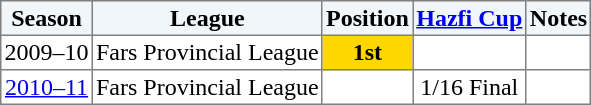<table border="1" cellpadding="2" style="border-collapse:collapse; text-align:center; font-size:normal;">
<tr style="background:#f0f6fa;">
<th>Season</th>
<th>League</th>
<th>Position</th>
<th><a href='#'>Hazfi Cup</a></th>
<th>Notes</th>
</tr>
<tr>
<td>2009–10</td>
<td>Fars Provincial League</td>
<td bgcolor=gold><strong>1st</strong></td>
<td></td>
<td></td>
</tr>
<tr>
<td><a href='#'>2010–11</a></td>
<td>Fars Provincial League</td>
<td></td>
<td>1/16 Final</td>
<td></td>
</tr>
</table>
